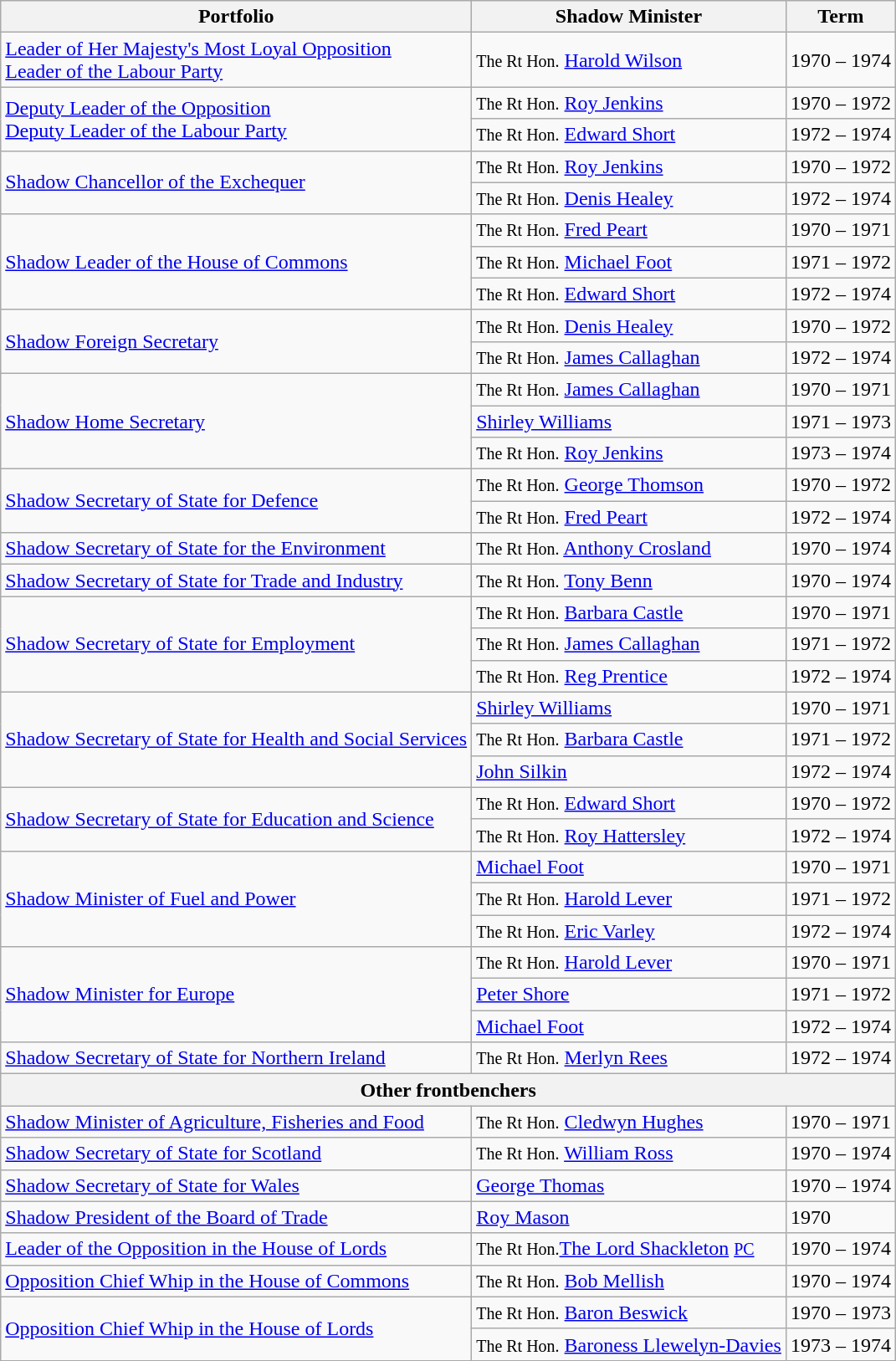<table class="wikitable">
<tr>
<th>Portfolio</th>
<th>Shadow Minister</th>
<th>Term</th>
</tr>
<tr>
<td><a href='#'>Leader of Her Majesty's Most Loyal Opposition</a><br><a href='#'>Leader of the Labour Party</a></td>
<td><small>The Rt Hon.</small> <a href='#'>Harold Wilson</a></td>
<td nowrap>1970 – 1974</td>
</tr>
<tr>
<td rowspan=2><a href='#'>Deputy Leader of the Opposition</a><br><a href='#'>Deputy Leader of the Labour Party</a></td>
<td><small>The Rt Hon.</small> <a href='#'>Roy Jenkins</a></td>
<td nowrap>1970 – 1972</td>
</tr>
<tr>
<td><small>The Rt Hon.</small> <a href='#'>Edward Short</a></td>
<td nowrap>1972 – 1974</td>
</tr>
<tr>
<td rowspan=2><a href='#'>Shadow Chancellor of the Exchequer</a></td>
<td><small>The Rt Hon.</small> <a href='#'>Roy Jenkins</a></td>
<td>1970 – 1972</td>
</tr>
<tr>
<td><small>The Rt Hon.</small> <a href='#'>Denis Healey</a></td>
<td>1972 – 1974</td>
</tr>
<tr>
<td rowspan=3><a href='#'>Shadow Leader of the House of Commons</a></td>
<td><small>The Rt Hon.</small> <a href='#'>Fred Peart</a></td>
<td nowrap>1970 – 1971</td>
</tr>
<tr>
<td><small>The Rt Hon.</small> <a href='#'>Michael Foot</a></td>
<td>1971 – 1972</td>
</tr>
<tr>
<td><small>The Rt Hon.</small> <a href='#'>Edward Short</a></td>
<td>1972 – 1974</td>
</tr>
<tr>
<td rowspan=2><a href='#'>Shadow Foreign Secretary</a></td>
<td><small>The Rt Hon.</small> <a href='#'>Denis Healey</a></td>
<td nowrap>1970 – 1972</td>
</tr>
<tr>
<td><small>The Rt Hon.</small> <a href='#'>James Callaghan</a></td>
<td>1972 – 1974</td>
</tr>
<tr>
<td rowspan=3><a href='#'>Shadow Home Secretary</a></td>
<td><small>The Rt Hon.</small> <a href='#'>James Callaghan</a></td>
<td nowrap>1970 – 1971</td>
</tr>
<tr>
<td><a href='#'>Shirley Williams</a></td>
<td>1971 – 1973</td>
</tr>
<tr>
<td><small>The Rt Hon.</small> <a href='#'>Roy Jenkins</a></td>
<td>1973 – 1974</td>
</tr>
<tr>
<td rowspan=2><a href='#'>Shadow Secretary of State for Defence</a></td>
<td><small>The Rt Hon.</small> <a href='#'>George Thomson</a></td>
<td nowrap>1970 – 1972</td>
</tr>
<tr>
<td><small>The Rt Hon.</small> <a href='#'>Fred Peart</a></td>
<td nowrap>1972 – 1974</td>
</tr>
<tr>
<td><a href='#'>Shadow Secretary of State for the Environment</a></td>
<td><small>The Rt Hon.</small> <a href='#'>Anthony Crosland</a></td>
<td nowrap>1970 – 1974</td>
</tr>
<tr>
<td><a href='#'>Shadow Secretary of State for Trade and Industry</a></td>
<td><small>The Rt Hon.</small> <a href='#'>Tony Benn</a></td>
<td nowrap>1970 – 1974</td>
</tr>
<tr>
<td rowspan=3><a href='#'>Shadow Secretary of State for Employment</a></td>
<td><small>The Rt Hon.</small> <a href='#'>Barbara Castle</a></td>
<td nowrap>1970 – 1971</td>
</tr>
<tr>
<td><small>The Rt Hon.</small> <a href='#'>James Callaghan</a></td>
<td>1971 – 1972</td>
</tr>
<tr>
<td><small>The Rt Hon.</small> <a href='#'>Reg Prentice</a></td>
<td>1972 – 1974</td>
</tr>
<tr>
<td rowspan=3><a href='#'>Shadow Secretary of State for Health and Social Services</a></td>
<td><a href='#'>Shirley Williams</a></td>
<td nowrap>1970 – 1971</td>
</tr>
<tr>
<td><small>The Rt Hon.</small> <a href='#'>Barbara Castle</a></td>
<td nowrap>1971 – 1972</td>
</tr>
<tr>
<td><a href='#'>John Silkin</a></td>
<td nowrap>1972 – 1974</td>
</tr>
<tr>
<td rowspan=2><a href='#'>Shadow Secretary of State for Education and Science</a></td>
<td><small>The Rt Hon.</small> <a href='#'>Edward Short</a></td>
<td nowrap>1970 – 1972</td>
</tr>
<tr>
<td><small>The Rt Hon.</small> <a href='#'>Roy Hattersley</a></td>
<td>1972 – 1974</td>
</tr>
<tr>
<td rowspan=3><a href='#'>Shadow Minister of Fuel and Power</a></td>
<td><a href='#'>Michael Foot</a></td>
<td nowrap>1970 – 1971</td>
</tr>
<tr>
<td><small>The Rt Hon.</small> <a href='#'>Harold Lever</a></td>
<td nowrap>1971 – 1972</td>
</tr>
<tr>
<td><small>The Rt Hon.</small> <a href='#'>Eric Varley</a></td>
<td nowrap>1972 – 1974</td>
</tr>
<tr>
<td rowspan=3><a href='#'>Shadow Minister for Europe</a></td>
<td><small>The Rt Hon.</small> <a href='#'>Harold Lever</a></td>
<td nowrap>1970 – 1971</td>
</tr>
<tr>
<td><a href='#'>Peter Shore</a></td>
<td nowrap>1971 – 1972</td>
</tr>
<tr>
<td><a href='#'>Michael Foot</a></td>
<td nowrap>1972 – 1974</td>
</tr>
<tr>
<td><a href='#'>Shadow Secretary of State for Northern Ireland</a></td>
<td><small>The Rt Hon.</small> <a href='#'>Merlyn Rees</a></td>
<td nowrap>1972 – 1974</td>
</tr>
<tr>
<th colspan="3">Other frontbenchers</th>
</tr>
<tr>
<td rowspan=1><a href='#'>Shadow Minister of Agriculture, Fisheries and Food</a></td>
<td><small>The Rt Hon.</small> <a href='#'>Cledwyn Hughes</a></td>
<td nowrap>1970 – 1971</td>
</tr>
<tr>
<td rowspan=1><a href='#'>Shadow Secretary of State for Scotland</a></td>
<td><small>The Rt Hon.</small> <a href='#'>William Ross</a></td>
<td nowrap>1970 – 1974</td>
</tr>
<tr>
<td rowspan=1><a href='#'>Shadow Secretary of State for Wales</a></td>
<td><a href='#'>George Thomas</a></td>
<td nowrap>1970 – 1974</td>
</tr>
<tr>
<td rowspan=1><a href='#'>Shadow President of the Board of Trade</a></td>
<td><a href='#'>Roy Mason</a></td>
<td nowrap>1970</td>
</tr>
<tr>
<td rowspan=1><a href='#'>Leader of the Opposition in the House of Lords</a></td>
<td><small>The Rt Hon.</small><a href='#'>The Lord Shackleton</a> <small><a href='#'>PC</a></small></td>
<td nowrap>1970 – 1974</td>
</tr>
<tr>
<td><a href='#'>Opposition Chief Whip in the House of Commons</a></td>
<td><small>The Rt Hon.</small> <a href='#'>Bob Mellish</a></td>
<td nowrap>1970 – 1974</td>
</tr>
<tr>
<td rowspan=2><a href='#'>Opposition Chief Whip in the House of Lords</a></td>
<td><small>The Rt Hon.</small> <a href='#'>Baron Beswick</a></td>
<td nowrap>1970 – 1973</td>
</tr>
<tr>
<td><small>The Rt Hon.</small> <a href='#'>Baroness Llewelyn-Davies</a></td>
<td nowrap>1973 – 1974</td>
</tr>
</table>
